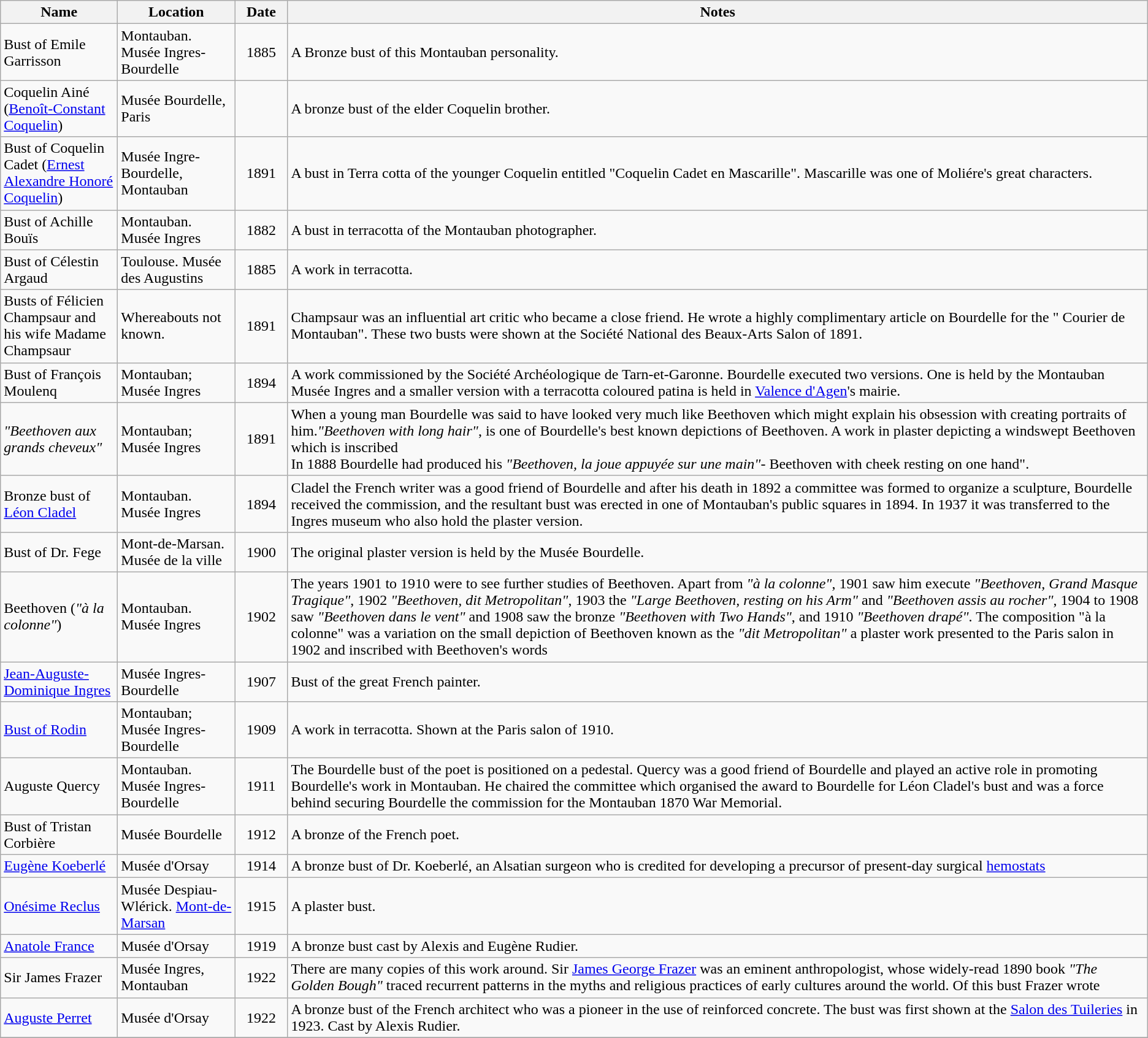<table class="wikitable sortable plainrowheaders">
<tr>
<th style="width:120px">Name</th>
<th style="width:120px">Location</th>
<th style="width:50px">Date</th>
<th class="unsortable">Notes</th>
</tr>
<tr>
<td>Bust of Emile Garrisson</td>
<td>Montauban. Musée Ingres-Bourdelle</td>
<td align="center">1885</td>
<td>A Bronze bust of this Montauban personality.<br></td>
</tr>
<tr>
<td>Coquelin Ainé (<a href='#'>Benoît-Constant Coquelin</a>)</td>
<td>Musée Bourdelle, Paris</td>
<td align="center"></td>
<td>A bronze bust of the elder Coquelin brother.</td>
</tr>
<tr>
<td>Bust of Coquelin Cadet (<a href='#'>Ernest Alexandre Honoré Coquelin</a>)</td>
<td>Musée Ingre-Bourdelle, Montauban</td>
<td align="center">1891</td>
<td>A bust in Terra cotta of the younger Coquelin entitled  "Coquelin Cadet en Mascarille". Mascarille was one of Moliére's great characters.<br></td>
</tr>
<tr>
<td>Bust of Achille Bouïs</td>
<td>Montauban. Musée Ingres</td>
<td align="center">1882</td>
<td>A bust in terracotta of the Montauban photographer.</td>
</tr>
<tr>
<td>Bust of Célestin Argaud</td>
<td>Toulouse. Musée des Augustins</td>
<td align="center">1885</td>
<td>A work in terracotta.</td>
</tr>
<tr>
<td>Busts of Félicien Champsaur and his wife Madame Champsaur</td>
<td>Whereabouts not known.</td>
<td align="center">1891</td>
<td>Champsaur was an influential art critic who became a close friend. He wrote a highly complimentary article on Bourdelle for the " Courier de Montauban". These two busts were shown at the Société National des Beaux-Arts Salon of 1891.</td>
</tr>
<tr>
<td>Bust of François Moulenq</td>
<td>Montauban; Musée Ingres</td>
<td align="center">1894</td>
<td>A work commissioned by the Société Archéologique de Tarn-et-Garonne.  Bourdelle executed two versions. One is held by the Montauban Musée Ingres and a smaller version with a terracotta coloured patina is held in <a href='#'>Valence d'Agen</a>'s mairie.<br></td>
</tr>
<tr>
<td><em>"Beethoven aux grands cheveux"</em></td>
<td>Montauban; Musée Ingres</td>
<td align="center">1891</td>
<td>When a young man Bourdelle was said to have looked very much like Beethoven which might explain his obsession with creating portraits of him.<em>"Beethoven with long hair"</em>, is one of Bourdelle's best known depictions of Beethoven. A work in plaster depicting a windswept Beethoven which is inscribed <br>In 1888 Bourdelle had produced his <em>"Beethoven, la joue appuyée sur une main"</em>- Beethoven with cheek resting on one hand".
</td>
</tr>
<tr>
<td>Bronze bust of <a href='#'>Léon Cladel</a></td>
<td>Montauban. Musée Ingres</td>
<td align="center">1894</td>
<td>Cladel the French writer was a good friend of Bourdelle and after his death in 1892 a committee was formed to organize a sculpture, Bourdelle received the commission, and the resultant bust was erected in one of Montauban's public squares in 1894. In 1937 it was transferred to the Ingres museum who also hold the plaster version.<br></td>
</tr>
<tr>
<td>Bust of Dr. Fege</td>
<td>Mont-de-Marsan. Musée de la ville</td>
<td align="center">1900</td>
<td>The original plaster version is held by the Musée Bourdelle.</td>
</tr>
<tr>
<td>Beethoven (<em>"à la colonne"</em>)</td>
<td>Montauban. Musée Ingres</td>
<td align="center">1902</td>
<td>The years 1901 to 1910 were to see further studies of Beethoven. Apart from <em>"à la colonne"</em>, 1901 saw him execute <em>"Beethoven, Grand Masque Tragique"</em>,  1902 <em>"Beethoven, dit Metropolitan"</em>, 1903 the <em>"Large Beethoven, resting on his Arm"</em> and <em>"Beethoven assis au rocher"</em>, 1904 to 1908 saw <em>"Beethoven dans le vent"</em> and 1908 saw the bronze <em>"Beethoven with Two Hands"</em>, and 1910 <em>"Beethoven drapé"</em>. The composition "à la colonne" was a variation on the small depiction of Beethoven known as the <em>"dit Metropolitan"</em> a plaster work presented to the Paris salon in 1902 and inscribed with Beethoven's words <br></td>
</tr>
<tr>
<td><a href='#'>Jean-Auguste-Dominique Ingres</a></td>
<td>Musée Ingres-Bourdelle</td>
<td align="center">1907</td>
<td>Bust of the great French painter.<br></td>
</tr>
<tr>
<td><a href='#'>Bust of Rodin</a></td>
<td>Montauban; Musée Ingres-Bourdelle</td>
<td align="center">1909</td>
<td>A work in terracotta. Shown at the Paris salon of 1910.<br></td>
</tr>
<tr>
<td>Auguste Quercy</td>
<td>Montauban. Musée Ingres-Bourdelle</td>
<td align="center">1911</td>
<td>The Bourdelle bust of the poet is positioned on a pedestal. Quercy was a good friend of Bourdelle and played an active role in promoting Bourdelle's work in Montauban. He chaired the committee which organised the award to Bourdelle for Léon Cladel's bust and was a force behind securing Bourdelle the commission for the Montauban 1870 War Memorial.<br></td>
</tr>
<tr>
<td>Bust of Tristan Corbière</td>
<td>Musée Bourdelle</td>
<td align="center">1912</td>
<td>A bronze of the French poet.</td>
</tr>
<tr>
<td><a href='#'>Eugène Koeberlé</a></td>
<td>Musée d'Orsay</td>
<td align="center">1914</td>
<td>A bronze bust of Dr. Koeberlé, an Alsatian surgeon who is credited for developing a precursor of present-day surgical <a href='#'>hemostats</a></td>
</tr>
<tr>
<td><a href='#'>Onésime Reclus</a></td>
<td>Musée Despiau-Wlérick. <a href='#'>Mont-de-Marsan</a></td>
<td align="center">1915</td>
<td>A plaster bust.</td>
</tr>
<tr>
<td><a href='#'>Anatole France</a></td>
<td>Musée d'Orsay</td>
<td align="center">1919</td>
<td>A bronze bust cast by Alexis and Eugène Rudier.<br></td>
</tr>
<tr>
<td>Sir James Frazer</td>
<td>Musée Ingres, Montauban</td>
<td align="center">1922</td>
<td>There are many copies of this work around. Sir <a href='#'>James George Frazer</a>  was an eminent anthropologist, whose widely-read 1890 book <em>"The Golden Bough"</em> traced recurrent patterns in the myths and religious practices of early cultures around the world. Of this bust Frazer wrote <br></td>
</tr>
<tr>
<td><a href='#'>Auguste Perret</a></td>
<td>Musée d'Orsay</td>
<td align="center">1922</td>
<td>A bronze bust of the French architect who was a pioneer in the use of reinforced concrete. The bust was first shown at the <a href='#'>Salon des Tuileries</a> in 1923. Cast by Alexis Rudier.</td>
</tr>
<tr>
</tr>
</table>
